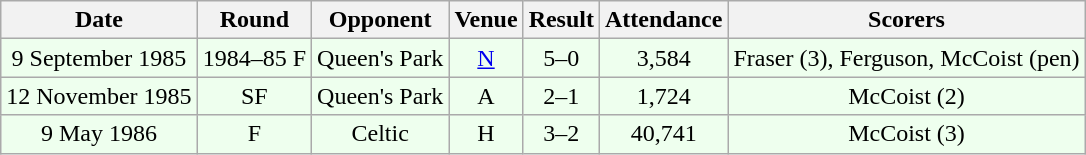<table class="wikitable sortable" style="font-size:100%; text-align:center">
<tr>
<th>Date</th>
<th>Round</th>
<th>Opponent</th>
<th>Venue</th>
<th>Result</th>
<th>Attendance</th>
<th>Scorers</th>
</tr>
<tr bgcolor = "#EEFFEE">
<td>9 September 1985</td>
<td>1984–85 F</td>
<td>Queen's Park</td>
<td><a href='#'>N</a></td>
<td>5–0</td>
<td>3,584</td>
<td>Fraser (3), Ferguson, McCoist (pen)</td>
</tr>
<tr bgcolor = "#EEFFEE">
<td>12 November 1985</td>
<td>SF</td>
<td>Queen's Park</td>
<td>A</td>
<td>2–1</td>
<td>1,724</td>
<td>McCoist (2)</td>
</tr>
<tr bgcolor = "#EEFFEE">
<td>9 May 1986</td>
<td>F</td>
<td>Celtic</td>
<td>H</td>
<td>3–2</td>
<td>40,741</td>
<td>McCoist (3)</td>
</tr>
</table>
